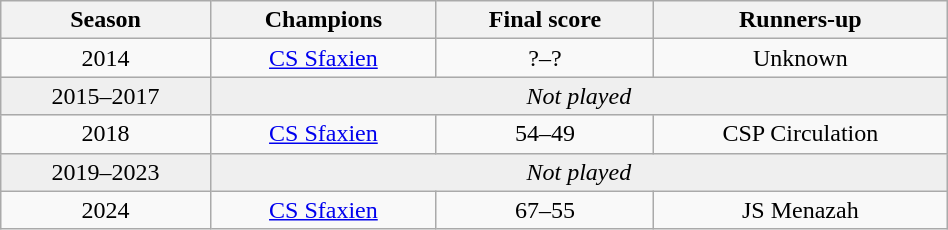<table class="wikitable" width="50%" style="text-align:center">
<tr>
<th>Season</th>
<th>Champions</th>
<th>Final score</th>
<th>Runners-up</th>
</tr>
<tr>
<td>2014</td>
<td><a href='#'>CS Sfaxien</a></td>
<td>?–?</td>
<td>Unknown</td>
</tr>
<tr style="background:#efefef;">
<td>2015–2017</td>
<td colspan="3"><em>Not played</em></td>
</tr>
<tr>
<td>2018</td>
<td><a href='#'>CS Sfaxien</a></td>
<td>54–49</td>
<td>CSP Circulation</td>
</tr>
<tr style="background:#efefef;">
<td>2019–2023</td>
<td colspan="3"><em>Not played</em></td>
</tr>
<tr>
<td>2024</td>
<td><a href='#'>CS Sfaxien</a></td>
<td>67–55</td>
<td>JS Menazah</td>
</tr>
</table>
